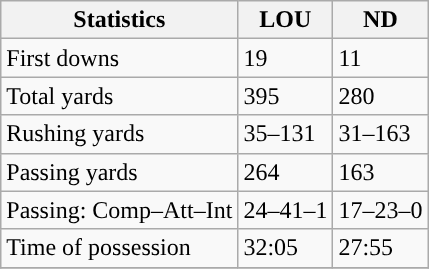<table class="wikitable" style="float: left;">
<tr>
<th>Statistics</th>
<th>LOU</th>
<th>ND</th>
</tr>
<tr>
<td>First downs</td>
<td>19</td>
<td>11</td>
</tr>
<tr>
<td>Total yards</td>
<td>395</td>
<td>280</td>
</tr>
<tr>
<td>Rushing yards</td>
<td>35–131</td>
<td>31–163</td>
</tr>
<tr>
<td>Passing yards</td>
<td>264</td>
<td>163</td>
</tr>
<tr>
<td>Passing: Comp–Att–Int</td>
<td>24–41–1</td>
<td>17–23–0</td>
</tr>
<tr>
<td>Time of possession</td>
<td>32:05</td>
<td>27:55</td>
</tr>
<tr>
</tr>
</table>
